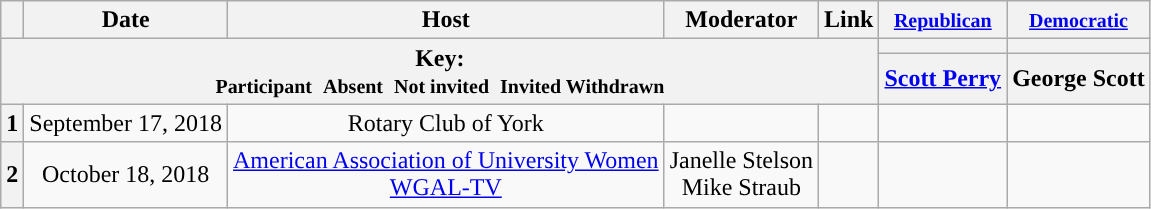<table class="wikitable" style="text-align:center;">
<tr>
<th scope="col"></th>
<th scope="col">Date</th>
<th scope="col">Host</th>
<th scope="col">Moderator</th>
<th scope="col">Link</th>
<th scope="col"><small><a href='#'>Republican</a></small></th>
<th scope="col"><small><a href='#'>Democratic</a></small></th>
</tr>
<tr>
<th colspan="5" rowspan="2">Key:<br> <small>Participant </small>  <small>Absent </small>  <small>Not invited </small>  <small>Invited  Withdrawn</small></th>
<th scope="col" style="background:"></th>
<th scope="col" style="background:"></th>
</tr>
<tr>
<th scope="col"><a href='#'>Scott Perry</a></th>
<th scope="col">George Scott</th>
</tr>
<tr>
<th>1</th>
<td style="white-space:nowrap;">September 17, 2018</td>
<td style="white-space:nowrap;">Rotary Club of York</td>
<td style="white-space:nowrap;"></td>
<td style="white-space:nowrap;"></td>
<td></td>
<td></td>
</tr>
<tr>
<th>2</th>
<td style="white-space:nowrap;">October 18, 2018</td>
<td style="white-space:nowrap;"><a href='#'>American Association of University Women</a><br><a href='#'>WGAL-TV</a></td>
<td style="white-space:nowrap;">Janelle Stelson<br>Mike Straub</td>
<td style="white-space:nowrap;"></td>
<td></td>
<td></td>
</tr>
</table>
